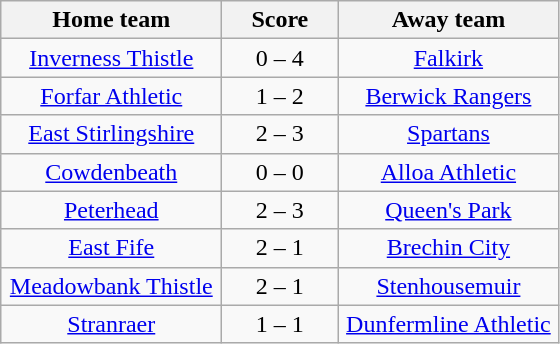<table class="wikitable" style="text-align: center">
<tr>
<th width=140>Home team</th>
<th width=70>Score</th>
<th width=140>Away team</th>
</tr>
<tr>
<td><a href='#'>Inverness Thistle</a></td>
<td>0 – 4</td>
<td><a href='#'>Falkirk</a></td>
</tr>
<tr>
<td><a href='#'>Forfar Athletic</a></td>
<td>1 – 2</td>
<td><a href='#'>Berwick Rangers</a></td>
</tr>
<tr>
<td><a href='#'>East Stirlingshire</a></td>
<td>2 – 3</td>
<td><a href='#'>Spartans</a></td>
</tr>
<tr>
<td><a href='#'>Cowdenbeath</a></td>
<td>0 – 0</td>
<td><a href='#'>Alloa Athletic</a></td>
</tr>
<tr>
<td><a href='#'>Peterhead</a></td>
<td>2 – 3</td>
<td><a href='#'>Queen's Park</a></td>
</tr>
<tr>
<td><a href='#'>East Fife</a></td>
<td>2 – 1</td>
<td><a href='#'>Brechin City</a></td>
</tr>
<tr>
<td><a href='#'>Meadowbank Thistle</a></td>
<td>2 – 1</td>
<td><a href='#'>Stenhousemuir</a></td>
</tr>
<tr>
<td><a href='#'>Stranraer</a></td>
<td>1 – 1</td>
<td><a href='#'>Dunfermline Athletic</a></td>
</tr>
</table>
